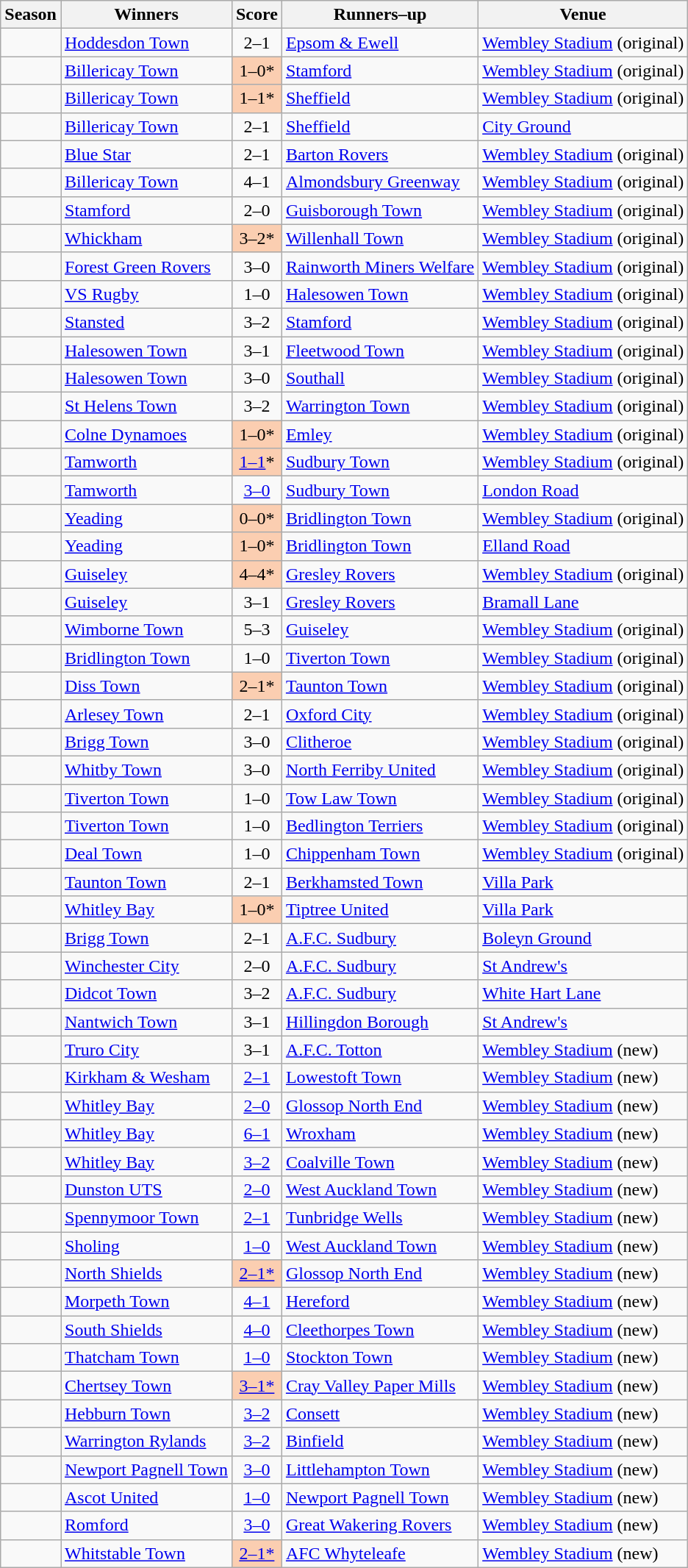<table class="sortable wikitable">
<tr>
<th>Season</th>
<th>Winners</th>
<th>Score</th>
<th>Runners–up</th>
<th>Venue</th>
</tr>
<tr>
<td align=center></td>
<td><a href='#'>Hoddesdon Town</a></td>
<td align=center>2–1</td>
<td><a href='#'>Epsom & Ewell</a></td>
<td><a href='#'>Wembley Stadium</a> (original)</td>
</tr>
<tr>
<td align=center></td>
<td><a href='#'>Billericay Town</a></td>
<td align=center style="background-color:#FBCEB1">1–0*</td>
<td><a href='#'>Stamford</a></td>
<td><a href='#'>Wembley Stadium</a> (original)</td>
</tr>
<tr>
<td align=center></td>
<td><a href='#'>Billericay Town</a></td>
<td align=center style="background-color:#FBCEB1">1–1*</td>
<td><a href='#'>Sheffield</a></td>
<td><a href='#'>Wembley Stadium</a> (original)</td>
</tr>
<tr>
<td align=center></td>
<td><a href='#'>Billericay Town</a></td>
<td align=center>2–1</td>
<td><a href='#'>Sheffield</a></td>
<td><a href='#'>City Ground</a></td>
</tr>
<tr>
<td align=center></td>
<td><a href='#'>Blue Star</a></td>
<td align=center>2–1</td>
<td><a href='#'>Barton Rovers</a></td>
<td><a href='#'>Wembley Stadium</a> (original)</td>
</tr>
<tr>
<td align=center></td>
<td><a href='#'>Billericay Town</a></td>
<td align=center>4–1</td>
<td><a href='#'>Almondsbury Greenway</a></td>
<td><a href='#'>Wembley Stadium</a> (original)</td>
</tr>
<tr>
<td align=center></td>
<td><a href='#'>Stamford</a></td>
<td align=center>2–0</td>
<td><a href='#'>Guisborough Town</a></td>
<td><a href='#'>Wembley Stadium</a> (original)</td>
</tr>
<tr>
<td align=center></td>
<td><a href='#'>Whickham</a></td>
<td align=center style="background-color:#FBCEB1">3–2*</td>
<td><a href='#'>Willenhall Town</a></td>
<td><a href='#'>Wembley Stadium</a> (original)</td>
</tr>
<tr>
<td align=center></td>
<td><a href='#'>Forest Green Rovers</a></td>
<td align=center>3–0</td>
<td><a href='#'>Rainworth Miners Welfare</a></td>
<td><a href='#'>Wembley Stadium</a> (original)</td>
</tr>
<tr>
<td align=center></td>
<td><a href='#'>VS Rugby</a></td>
<td align=center>1–0</td>
<td><a href='#'>Halesowen Town</a></td>
<td><a href='#'>Wembley Stadium</a> (original)</td>
</tr>
<tr>
<td align=center></td>
<td><a href='#'>Stansted</a></td>
<td align="center">3–2</td>
<td><a href='#'>Stamford</a></td>
<td><a href='#'>Wembley Stadium</a> (original)</td>
</tr>
<tr>
<td align=center></td>
<td><a href='#'>Halesowen Town</a></td>
<td align=center>3–1</td>
<td><a href='#'>Fleetwood Town</a></td>
<td><a href='#'>Wembley Stadium</a> (original)</td>
</tr>
<tr>
<td align=center></td>
<td><a href='#'>Halesowen Town</a></td>
<td align=center>3–0</td>
<td><a href='#'>Southall</a></td>
<td><a href='#'>Wembley Stadium</a> (original)</td>
</tr>
<tr>
<td align=center></td>
<td><a href='#'>St Helens Town</a></td>
<td align=center>3–2</td>
<td><a href='#'>Warrington Town</a></td>
<td><a href='#'>Wembley Stadium</a> (original)</td>
</tr>
<tr>
<td align=center></td>
<td><a href='#'>Colne Dynamoes</a></td>
<td align=center style="background-color:#FBCEB1">1–0*</td>
<td><a href='#'>Emley</a></td>
<td><a href='#'>Wembley Stadium</a> (original)</td>
</tr>
<tr>
<td align=center></td>
<td><a href='#'>Tamworth</a></td>
<td align=center style="background-color:#FBCEB1"><a href='#'>1–1</a>*</td>
<td><a href='#'>Sudbury Town</a></td>
<td><a href='#'>Wembley Stadium</a> (original)</td>
</tr>
<tr>
<td align=center></td>
<td><a href='#'>Tamworth</a></td>
<td align=center><a href='#'>3–0</a></td>
<td><a href='#'>Sudbury Town</a></td>
<td><a href='#'>London Road</a></td>
</tr>
<tr>
<td align=center></td>
<td><a href='#'>Yeading</a></td>
<td align=center style="background-color:#FBCEB1">0–0*</td>
<td><a href='#'>Bridlington Town</a></td>
<td><a href='#'>Wembley Stadium</a> (original)</td>
</tr>
<tr>
<td align=center></td>
<td><a href='#'>Yeading</a></td>
<td align=center style="background-color:#FBCEB1">1–0*</td>
<td><a href='#'>Bridlington Town</a></td>
<td><a href='#'>Elland Road</a></td>
</tr>
<tr>
<td align=center></td>
<td><a href='#'>Guiseley</a></td>
<td align=center style="background-color:#FBCEB1">4–4*</td>
<td><a href='#'>Gresley Rovers</a></td>
<td><a href='#'>Wembley Stadium</a> (original)</td>
</tr>
<tr>
<td align=center></td>
<td><a href='#'>Guiseley</a></td>
<td align=center>3–1</td>
<td><a href='#'>Gresley Rovers</a></td>
<td><a href='#'>Bramall Lane</a></td>
</tr>
<tr>
<td align=center></td>
<td><a href='#'>Wimborne Town</a></td>
<td align=center>5–3</td>
<td><a href='#'>Guiseley</a></td>
<td><a href='#'>Wembley Stadium</a> (original)</td>
</tr>
<tr>
<td align=center></td>
<td><a href='#'>Bridlington Town</a></td>
<td align=center>1–0</td>
<td><a href='#'>Tiverton Town</a></td>
<td><a href='#'>Wembley Stadium</a> (original)</td>
</tr>
<tr>
<td align=center></td>
<td><a href='#'>Diss Town</a></td>
<td align=center style="background-color:#FBCEB1">2–1*</td>
<td><a href='#'>Taunton Town</a></td>
<td><a href='#'>Wembley Stadium</a> (original)</td>
</tr>
<tr>
<td align=center></td>
<td><a href='#'>Arlesey Town</a></td>
<td align=center>2–1</td>
<td><a href='#'>Oxford City</a></td>
<td><a href='#'>Wembley Stadium</a> (original)</td>
</tr>
<tr>
<td align=center></td>
<td><a href='#'>Brigg Town</a></td>
<td align=center>3–0</td>
<td><a href='#'>Clitheroe</a></td>
<td><a href='#'>Wembley Stadium</a> (original)</td>
</tr>
<tr>
<td align=center></td>
<td><a href='#'>Whitby Town</a></td>
<td align=center>3–0</td>
<td><a href='#'>North Ferriby United</a></td>
<td><a href='#'>Wembley Stadium</a> (original)</td>
</tr>
<tr>
<td align=center></td>
<td><a href='#'>Tiverton Town</a></td>
<td align=center>1–0</td>
<td><a href='#'>Tow Law Town</a></td>
<td><a href='#'>Wembley Stadium</a> (original)</td>
</tr>
<tr>
<td align=center></td>
<td><a href='#'>Tiverton Town</a></td>
<td align=center>1–0</td>
<td><a href='#'>Bedlington Terriers</a></td>
<td><a href='#'>Wembley Stadium</a> (original)</td>
</tr>
<tr>
<td align=center></td>
<td><a href='#'>Deal Town</a></td>
<td align=center>1–0</td>
<td><a href='#'>Chippenham Town</a></td>
<td><a href='#'>Wembley Stadium</a> (original)</td>
</tr>
<tr>
<td align=center></td>
<td><a href='#'>Taunton Town</a></td>
<td align=center>2–1</td>
<td><a href='#'>Berkhamsted Town</a></td>
<td><a href='#'>Villa Park</a></td>
</tr>
<tr>
<td align=center></td>
<td><a href='#'>Whitley Bay</a></td>
<td align=center style="background-color:#FBCEB1">1–0*</td>
<td><a href='#'>Tiptree United</a></td>
<td><a href='#'>Villa Park</a></td>
</tr>
<tr>
<td align=center></td>
<td><a href='#'>Brigg Town</a></td>
<td align=center>2–1</td>
<td><a href='#'>A.F.C. Sudbury</a></td>
<td><a href='#'>Boleyn Ground</a></td>
</tr>
<tr>
<td align=center></td>
<td><a href='#'>Winchester City</a></td>
<td align=center>2–0</td>
<td><a href='#'>A.F.C. Sudbury</a></td>
<td><a href='#'>St Andrew's</a></td>
</tr>
<tr>
<td align=center></td>
<td><a href='#'>Didcot Town</a></td>
<td align=center>3–2</td>
<td><a href='#'>A.F.C. Sudbury</a></td>
<td><a href='#'>White Hart Lane</a></td>
</tr>
<tr>
<td align=center></td>
<td><a href='#'>Nantwich Town</a></td>
<td align=center>3–1</td>
<td><a href='#'>Hillingdon Borough</a></td>
<td><a href='#'>St Andrew's</a></td>
</tr>
<tr>
<td align=center></td>
<td><a href='#'>Truro City</a></td>
<td align=center>3–1</td>
<td><a href='#'>A.F.C. Totton</a></td>
<td><a href='#'>Wembley Stadium</a> (new)</td>
</tr>
<tr>
<td align=center></td>
<td><a href='#'>Kirkham & Wesham</a></td>
<td align=center><a href='#'>2–1</a></td>
<td><a href='#'>Lowestoft Town</a></td>
<td><a href='#'>Wembley Stadium</a> (new)</td>
</tr>
<tr>
<td align=center></td>
<td><a href='#'>Whitley Bay</a></td>
<td align=center><a href='#'>2–0</a></td>
<td><a href='#'>Glossop North End</a></td>
<td><a href='#'>Wembley Stadium</a> (new)</td>
</tr>
<tr>
<td align=center></td>
<td><a href='#'>Whitley Bay</a></td>
<td align=center><a href='#'>6–1</a></td>
<td><a href='#'>Wroxham</a></td>
<td><a href='#'>Wembley Stadium</a> (new)</td>
</tr>
<tr>
<td align=center></td>
<td><a href='#'>Whitley Bay</a></td>
<td align=center><a href='#'>3–2</a></td>
<td><a href='#'>Coalville Town</a></td>
<td><a href='#'>Wembley Stadium</a> (new)</td>
</tr>
<tr>
<td align=center></td>
<td><a href='#'>Dunston UTS</a></td>
<td align=center><a href='#'>2–0</a></td>
<td><a href='#'>West Auckland Town</a></td>
<td><a href='#'>Wembley Stadium</a> (new)</td>
</tr>
<tr>
<td align=center></td>
<td><a href='#'>Spennymoor Town</a></td>
<td align=center><a href='#'>2–1</a></td>
<td><a href='#'>Tunbridge Wells</a></td>
<td><a href='#'>Wembley Stadium</a> (new)</td>
</tr>
<tr>
<td align=center></td>
<td><a href='#'>Sholing</a></td>
<td align=center><a href='#'>1–0</a></td>
<td><a href='#'>West Auckland Town</a></td>
<td><a href='#'>Wembley Stadium</a> (new)</td>
</tr>
<tr>
<td align=center></td>
<td><a href='#'>North Shields</a></td>
<td align=center style="background-color:#FBCEB1"><a href='#'>2–1*</a></td>
<td><a href='#'>Glossop North End</a></td>
<td><a href='#'>Wembley Stadium</a> (new)</td>
</tr>
<tr>
<td align=center></td>
<td><a href='#'>Morpeth Town</a></td>
<td align=center><a href='#'>4–1</a></td>
<td><a href='#'>Hereford</a></td>
<td><a href='#'>Wembley Stadium</a> (new)</td>
</tr>
<tr>
<td align=center></td>
<td><a href='#'>South Shields</a></td>
<td align=center><a href='#'>4–0</a></td>
<td><a href='#'>Cleethorpes Town</a></td>
<td><a href='#'>Wembley Stadium</a> (new)</td>
</tr>
<tr>
<td align=center></td>
<td><a href='#'>Thatcham Town</a></td>
<td align=center><a href='#'>1–0</a></td>
<td><a href='#'>Stockton Town</a></td>
<td><a href='#'>Wembley Stadium</a> (new)</td>
</tr>
<tr>
<td align=center></td>
<td><a href='#'>Chertsey Town</a></td>
<td align=center style="background-color:#FBCEB1"><a href='#'>3–1*</a></td>
<td><a href='#'>Cray Valley Paper Mills</a></td>
<td><a href='#'>Wembley Stadium</a> (new)</td>
</tr>
<tr>
<td align=center></td>
<td><a href='#'>Hebburn Town</a></td>
<td align=center style><a href='#'>3–2</a></td>
<td><a href='#'>Consett</a></td>
<td><a href='#'>Wembley Stadium</a> (new)</td>
</tr>
<tr>
<td align=center></td>
<td><a href='#'>Warrington Rylands</a></td>
<td align=center style><a href='#'>3–2</a></td>
<td><a href='#'>Binfield</a></td>
<td><a href='#'>Wembley Stadium</a> (new)</td>
</tr>
<tr>
<td align=center></td>
<td><a href='#'>Newport Pagnell Town</a></td>
<td align=center style><a href='#'>3–0</a></td>
<td><a href='#'>Littlehampton Town</a></td>
<td><a href='#'>Wembley Stadium</a> (new)</td>
</tr>
<tr>
<td align=center></td>
<td><a href='#'>Ascot United</a></td>
<td align=center style><a href='#'>1–0</a></td>
<td><a href='#'>Newport Pagnell Town</a></td>
<td><a href='#'>Wembley Stadium</a> (new)</td>
</tr>
<tr>
<td align=center></td>
<td><a href='#'>Romford</a></td>
<td align=center style><a href='#'>3–0</a></td>
<td><a href='#'>Great Wakering Rovers</a></td>
<td><a href='#'>Wembley Stadium</a> (new)</td>
</tr>
<tr>
<td align=center></td>
<td><a href='#'>Whitstable Town</a></td>
<td align=center style="background-color:#FBCEB1"><a href='#'>2–1*</a></td>
<td><a href='#'>AFC Whyteleafe</a></td>
<td><a href='#'>Wembley Stadium</a> (new)</td>
</tr>
</table>
